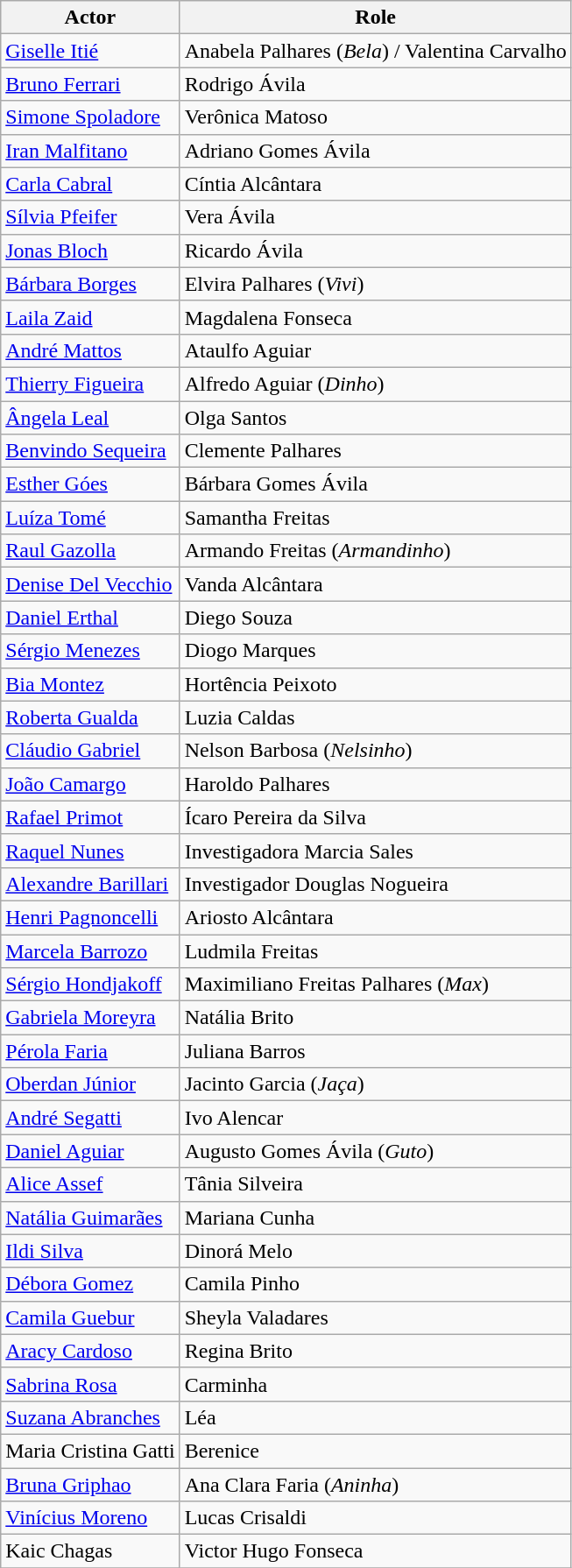<table class="wikitable sortable">
<tr>
<th>Actor</th>
<th>Role</th>
</tr>
<tr>
<td><a href='#'>Giselle Itié</a></td>
<td>Anabela Palhares (<em>Bela</em>) / Valentina Carvalho</td>
</tr>
<tr>
<td><a href='#'>Bruno Ferrari</a></td>
<td>Rodrigo Ávila</td>
</tr>
<tr>
<td><a href='#'>Simone Spoladore</a></td>
<td>Verônica Matoso</td>
</tr>
<tr>
<td><a href='#'>Iran Malfitano</a></td>
<td>Adriano Gomes Ávila</td>
</tr>
<tr>
<td><a href='#'>Carla Cabral</a></td>
<td>Cíntia Alcântara</td>
</tr>
<tr>
<td><a href='#'>Sílvia Pfeifer</a></td>
<td>Vera Ávila</td>
</tr>
<tr>
<td><a href='#'>Jonas Bloch</a></td>
<td>Ricardo Ávila</td>
</tr>
<tr>
<td><a href='#'>Bárbara Borges</a></td>
<td>Elvira Palhares (<em>Vivi</em>)</td>
</tr>
<tr>
<td><a href='#'>Laila Zaid</a></td>
<td>Magdalena Fonseca</td>
</tr>
<tr>
<td><a href='#'>André Mattos</a></td>
<td>Ataulfo Aguiar</td>
</tr>
<tr>
<td><a href='#'>Thierry Figueira</a></td>
<td>Alfredo Aguiar (<em>Dinho</em>)</td>
</tr>
<tr>
<td><a href='#'>Ângela Leal</a></td>
<td>Olga Santos</td>
</tr>
<tr>
<td><a href='#'>Benvindo Sequeira</a></td>
<td>Clemente Palhares</td>
</tr>
<tr>
<td><a href='#'>Esther Góes</a></td>
<td>Bárbara Gomes Ávila</td>
</tr>
<tr>
<td><a href='#'>Luíza Tomé</a></td>
<td>Samantha Freitas</td>
</tr>
<tr>
<td><a href='#'>Raul Gazolla</a></td>
<td>Armando Freitas (<em>Armandinho</em>)</td>
</tr>
<tr>
<td><a href='#'>Denise Del Vecchio</a></td>
<td>Vanda Alcântara</td>
</tr>
<tr>
<td><a href='#'>Daniel Erthal</a></td>
<td>Diego Souza</td>
</tr>
<tr>
<td><a href='#'>Sérgio Menezes</a></td>
<td>Diogo Marques</td>
</tr>
<tr>
<td><a href='#'>Bia Montez</a></td>
<td>Hortência Peixoto</td>
</tr>
<tr>
<td><a href='#'>Roberta Gualda</a></td>
<td>Luzia Caldas</td>
</tr>
<tr>
<td><a href='#'>Cláudio Gabriel</a></td>
<td>Nelson Barbosa (<em>Nelsinho</em>)</td>
</tr>
<tr>
<td><a href='#'>João Camargo</a></td>
<td>Haroldo Palhares</td>
</tr>
<tr>
<td><a href='#'>Rafael Primot</a></td>
<td>Ícaro Pereira da Silva</td>
</tr>
<tr>
<td><a href='#'>Raquel Nunes</a></td>
<td>Investigadora Marcia Sales</td>
</tr>
<tr>
<td><a href='#'>Alexandre Barillari</a></td>
<td>Investigador Douglas Nogueira</td>
</tr>
<tr>
<td><a href='#'>Henri Pagnoncelli</a></td>
<td>Ariosto Alcântara</td>
</tr>
<tr>
<td><a href='#'>Marcela Barrozo</a></td>
<td>Ludmila Freitas</td>
</tr>
<tr>
<td><a href='#'>Sérgio Hondjakoff</a></td>
<td>Maximiliano Freitas Palhares (<em>Max</em>)</td>
</tr>
<tr>
<td><a href='#'>Gabriela Moreyra</a></td>
<td>Natália Brito</td>
</tr>
<tr>
<td><a href='#'>Pérola Faria</a></td>
<td>Juliana Barros</td>
</tr>
<tr>
<td><a href='#'>Oberdan Júnior</a></td>
<td>Jacinto Garcia (<em>Jaça</em>)</td>
</tr>
<tr>
<td><a href='#'>André Segatti</a></td>
<td>Ivo Alencar</td>
</tr>
<tr>
<td><a href='#'>Daniel Aguiar</a></td>
<td>Augusto Gomes Ávila (<em>Guto</em>)</td>
</tr>
<tr>
<td><a href='#'>Alice Assef</a></td>
<td>Tânia Silveira</td>
</tr>
<tr>
<td><a href='#'>Natália Guimarães</a></td>
<td>Mariana Cunha</td>
</tr>
<tr>
<td><a href='#'>Ildi Silva</a></td>
<td>Dinorá Melo</td>
</tr>
<tr>
<td><a href='#'>Débora Gomez</a></td>
<td>Camila Pinho</td>
</tr>
<tr>
<td><a href='#'>Camila Guebur</a></td>
<td>Sheyla Valadares</td>
</tr>
<tr>
<td><a href='#'>Aracy Cardoso</a></td>
<td>Regina Brito</td>
</tr>
<tr>
<td><a href='#'>Sabrina Rosa</a></td>
<td>Carminha</td>
</tr>
<tr>
<td><a href='#'>Suzana Abranches</a></td>
<td>Léa</td>
</tr>
<tr>
<td>Maria Cristina Gatti</td>
<td>Berenice</td>
</tr>
<tr>
<td><a href='#'>Bruna Griphao</a></td>
<td>Ana Clara Faria (<em>Aninha</em>)</td>
</tr>
<tr>
<td><a href='#'>Vinícius Moreno</a></td>
<td>Lucas Crisaldi</td>
</tr>
<tr>
<td>Kaic Chagas</td>
<td>Victor Hugo Fonseca</td>
</tr>
<tr>
</tr>
</table>
